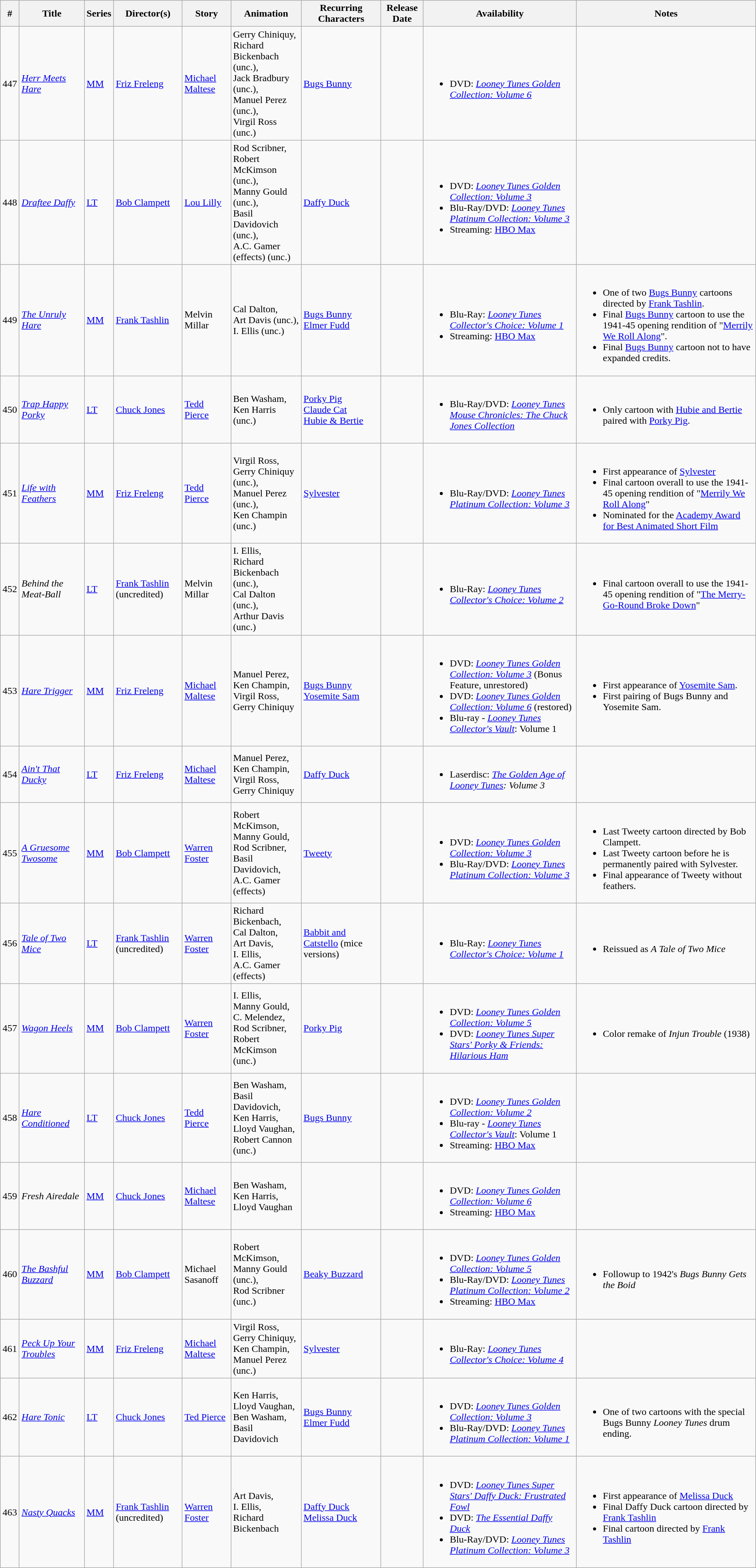<table class="wikitable sortable">
<tr>
<th scope="col">#</th>
<th scope="col">Title</th>
<th scope="col">Series</th>
<th scope="col">Director(s)</th>
<th scope="col">Story</th>
<th scope="col">Animation</th>
<th scope="col">Recurring Characters</th>
<th scope="col">Release Date</th>
<th scope="col">Availability</th>
<th>Notes</th>
</tr>
<tr>
<td>447</td>
<td><em><a href='#'>Herr Meets Hare</a></em></td>
<td><a href='#'>MM</a></td>
<td><a href='#'>Friz Freleng</a></td>
<td><a href='#'>Michael Maltese</a></td>
<td>Gerry Chiniquy,<br>Richard Bickenbach (unc.),<br>Jack Bradbury (unc.),<br>Manuel Perez (unc.),<br>Virgil Ross (unc.)</td>
<td><a href='#'>Bugs Bunny</a></td>
<td></td>
<td><br><ul><li>DVD: <em><a href='#'>Looney Tunes Golden Collection: Volume 6</a></em></li></ul></td>
<td></td>
</tr>
<tr>
<td>448</td>
<td><em><a href='#'>Draftee Daffy</a></em></td>
<td><a href='#'>LT</a></td>
<td><a href='#'>Bob Clampett</a></td>
<td><a href='#'>Lou Lilly</a></td>
<td>Rod Scribner,<br>Robert McKimson (unc.),<br>Manny Gould (unc.),<br>Basil Davidovich (unc.),<br>A.C. Gamer (effects) (unc.)</td>
<td><a href='#'>Daffy Duck</a></td>
<td></td>
<td><br><ul><li>DVD: <em><a href='#'>Looney Tunes Golden Collection: Volume 3</a></em></li><li>Blu-Ray/DVD: <em><a href='#'>Looney Tunes Platinum Collection: Volume 3</a></em></li><li>Streaming: <a href='#'>HBO Max</a></li></ul></td>
<td></td>
</tr>
<tr>
<td>449</td>
<td><em><a href='#'>The Unruly Hare</a></em></td>
<td><a href='#'>MM</a></td>
<td><a href='#'>Frank Tashlin</a></td>
<td>Melvin Millar</td>
<td>Cal Dalton,<br>Art Davis (unc.),<br>I. Ellis (unc.)</td>
<td><a href='#'>Bugs Bunny</a><br><a href='#'>Elmer Fudd</a></td>
<td></td>
<td><br><ul><li>Blu-Ray: <em><a href='#'>Looney Tunes Collector's Choice: Volume 1</a></em></li><li>Streaming: <a href='#'>HBO Max</a></li></ul></td>
<td><br><ul><li>One of two <a href='#'>Bugs Bunny</a> cartoons directed by <a href='#'>Frank Tashlin</a>.</li><li>Final <a href='#'>Bugs Bunny</a> cartoon to use the 1941-45 opening rendition of "<a href='#'>Merrily We Roll Along</a>".</li><li>Final <a href='#'>Bugs Bunny</a> cartoon not to have expanded credits.</li></ul></td>
</tr>
<tr>
<td>450</td>
<td><em><a href='#'>Trap Happy Porky</a></em></td>
<td><a href='#'>LT</a></td>
<td><a href='#'>Chuck Jones</a></td>
<td><a href='#'>Tedd Pierce</a></td>
<td>Ben Washam,<br>Ken Harris (unc.)</td>
<td><a href='#'>Porky Pig</a><br><a href='#'>Claude Cat</a><br><a href='#'>Hubie & Bertie</a></td>
<td></td>
<td><br><ul><li>Blu-Ray/DVD: <em><a href='#'>Looney Tunes Mouse Chronicles: The Chuck Jones Collection</a></em></li></ul></td>
<td><br><ul><li>Only cartoon with <a href='#'>Hubie and Bertie</a> paired with <a href='#'>Porky Pig</a>.</li></ul></td>
</tr>
<tr>
<td>451</td>
<td><em><a href='#'>Life with Feathers</a></em></td>
<td><a href='#'>MM</a></td>
<td><a href='#'>Friz Freleng</a></td>
<td><a href='#'>Tedd Pierce</a></td>
<td>Virgil Ross,<br>Gerry Chiniquy (unc.),<br>Manuel Perez (unc.),<br>Ken Champin (unc.)</td>
<td><a href='#'>Sylvester</a></td>
<td></td>
<td><br><ul><li>Blu-Ray/DVD: <em><a href='#'>Looney Tunes Platinum Collection: Volume 3</a></em></li></ul></td>
<td><br><ul><li>First appearance of <a href='#'>Sylvester</a></li><li>Final cartoon overall to use the 1941-45 opening rendition of "<a href='#'>Merrily We Roll Along</a>"</li><li>Nominated for the <a href='#'>Academy Award for Best Animated Short Film</a></li></ul></td>
</tr>
<tr>
<td>452</td>
<td><em>Behind the Meat-Ball</em></td>
<td><a href='#'>LT</a></td>
<td><a href='#'>Frank Tashlin</a> (uncredited)</td>
<td>Melvin Millar</td>
<td>I. Ellis,<br>Richard Bickenbach (unc.),<br>Cal Dalton (unc.),<br>Arthur Davis (unc.)</td>
<td></td>
<td></td>
<td><br><ul><li>Blu-Ray: <em><a href='#'>Looney Tunes Collector's Choice: Volume 2</a></em></li></ul></td>
<td><br><ul><li>Final cartoon overall to use the 1941-45 opening rendition of "<a href='#'>The Merry-Go-Round Broke Down</a>"</li></ul></td>
</tr>
<tr>
<td>453</td>
<td><em><a href='#'>Hare Trigger</a></em></td>
<td><a href='#'>MM</a></td>
<td><a href='#'>Friz Freleng</a></td>
<td><a href='#'>Michael Maltese</a></td>
<td>Manuel Perez,<br>Ken Champin,<br>Virgil Ross,<br>Gerry Chiniquy</td>
<td><a href='#'>Bugs Bunny</a><br><a href='#'>Yosemite Sam</a></td>
<td></td>
<td><br><ul><li>DVD: <em><a href='#'>Looney Tunes Golden Collection: Volume 3</a></em> (Bonus Feature, unrestored)</li><li>DVD: <em><a href='#'>Looney Tunes Golden Collection: Volume 6</a></em> (restored)</li><li>Blu-ray - <em><a href='#'>Looney Tunes Collector's Vault</a></em>: Volume 1</li></ul></td>
<td><br><ul><li>First appearance of <a href='#'>Yosemite Sam</a>.</li><li>First pairing of Bugs Bunny and Yosemite Sam.</li></ul></td>
</tr>
<tr>
<td>454</td>
<td><em><a href='#'>Ain't That Ducky</a></em></td>
<td><a href='#'>LT</a></td>
<td><a href='#'>Friz Freleng</a></td>
<td><a href='#'>Michael Maltese</a></td>
<td>Manuel Perez,<br>Ken Champin,<br>Virgil Ross,<br>Gerry Chiniquy</td>
<td><a href='#'>Daffy Duck</a></td>
<td></td>
<td><br><ul><li>Laserdisc: <em><a href='#'>The Golden Age of Looney Tunes</a>: Volume 3</em></li></ul></td>
<td></td>
</tr>
<tr>
<td>455</td>
<td><em><a href='#'>A Gruesome Twosome</a></em></td>
<td><a href='#'>MM</a></td>
<td><a href='#'>Bob Clampett</a></td>
<td><a href='#'>Warren Foster</a></td>
<td>Robert McKimson,<br>Manny Gould,<br>Rod Scribner,<br>Basil Davidovich,<br>A.C. Gamer (effects)</td>
<td><a href='#'>Tweety</a></td>
<td></td>
<td><br><ul><li>DVD: <em><a href='#'>Looney Tunes Golden Collection: Volume 3</a></em></li><li>Blu-Ray/DVD: <em><a href='#'>Looney Tunes Platinum Collection: Volume 3</a></em></li></ul></td>
<td><br><ul><li>Last Tweety cartoon directed by Bob Clampett.</li><li>Last Tweety cartoon before he is permanently paired with Sylvester.</li><li>Final appearance of Tweety without feathers.</li></ul></td>
</tr>
<tr>
<td>456</td>
<td><em><a href='#'>Tale of Two Mice</a></em></td>
<td><a href='#'>LT</a></td>
<td><a href='#'>Frank Tashlin</a> (uncredited)</td>
<td><a href='#'>Warren Foster</a></td>
<td>Richard Bickenbach,<br>Cal Dalton,<br>Art Davis,<br>I. Ellis,<br>A.C. Gamer (effects)</td>
<td><a href='#'>Babbit and Catstello</a> (mice versions)</td>
<td></td>
<td><br><ul><li>Blu-Ray: <em><a href='#'>Looney Tunes Collector's Choice: Volume 1</a></em></li></ul></td>
<td><br><ul><li>Reissued as <em>A Tale of Two Mice</em></li></ul></td>
</tr>
<tr>
<td>457</td>
<td><em><a href='#'>Wagon Heels</a></em></td>
<td><a href='#'>MM</a></td>
<td><a href='#'>Bob Clampett</a></td>
<td><a href='#'>Warren Foster</a></td>
<td>I. Ellis,<br>Manny Gould,<br>C. Melendez,<br>Rod Scribner,<br>Robert McKimson (unc.)</td>
<td><a href='#'>Porky Pig</a></td>
<td></td>
<td><br><ul><li>DVD: <em><a href='#'>Looney Tunes Golden Collection: Volume 5</a></em></li><li>DVD: <em><a href='#'>Looney Tunes Super Stars' Porky & Friends: Hilarious Ham</a></em></li></ul></td>
<td><br><ul><li>Color remake of <em>Injun Trouble</em> (1938)</li></ul></td>
</tr>
<tr>
<td>458</td>
<td><em><a href='#'>Hare Conditioned</a></em></td>
<td><a href='#'>LT</a></td>
<td><a href='#'>Chuck Jones</a></td>
<td><a href='#'>Tedd Pierce</a></td>
<td>Ben Washam,<br>Basil Davidovich,<br>Ken Harris,<br>Lloyd Vaughan,<br>Robert Cannon (unc.)</td>
<td><a href='#'>Bugs Bunny</a></td>
<td></td>
<td><br><ul><li>DVD: <em><a href='#'>Looney Tunes Golden Collection: Volume 2</a></em></li><li>Blu-ray - <em><a href='#'>Looney Tunes Collector's Vault</a></em>: Volume 1</li><li>Streaming: <a href='#'>HBO Max</a></li></ul></td>
<td></td>
</tr>
<tr>
<td>459</td>
<td><em>Fresh Airedale</em></td>
<td><a href='#'>MM</a></td>
<td><a href='#'>Chuck Jones</a></td>
<td><a href='#'>Michael Maltese</a></td>
<td>Ben Washam,<br>Ken Harris,<br>Lloyd Vaughan</td>
<td></td>
<td></td>
<td><br><ul><li>DVD: <em><a href='#'>Looney Tunes Golden Collection: Volume 6</a></em></li><li>Streaming: <a href='#'>HBO Max</a></li></ul></td>
<td></td>
</tr>
<tr>
<td>460</td>
<td><em><a href='#'>The Bashful Buzzard</a></em></td>
<td><a href='#'>MM</a></td>
<td><a href='#'>Bob Clampett</a></td>
<td>Michael Sasanoff</td>
<td>Robert McKimson,<br>Manny Gould (unc.),<br>Rod Scribner (unc.)</td>
<td><a href='#'>Beaky Buzzard</a></td>
<td></td>
<td><br><ul><li>DVD: <em><a href='#'>Looney Tunes Golden Collection: Volume 5</a></em></li><li>Blu-Ray/DVD: <em><a href='#'>Looney Tunes Platinum Collection: Volume 2</a></em></li><li>Streaming: <a href='#'>HBO Max</a></li></ul></td>
<td><br><ul><li>Followup to 1942's <em>Bugs Bunny Gets the Boid</em></li></ul></td>
</tr>
<tr>
<td>461</td>
<td><em><a href='#'>Peck Up Your Troubles</a></em></td>
<td><a href='#'>MM</a></td>
<td><a href='#'>Friz Freleng</a></td>
<td><a href='#'>Michael Maltese</a></td>
<td>Virgil Ross,<br>Gerry Chiniquy,<br>Ken Champin,<br>Manuel Perez (unc.)</td>
<td><a href='#'>Sylvester</a></td>
<td></td>
<td><br><ul><li>Blu-Ray: <em><a href='#'>Looney Tunes Collector's Choice: Volume 4</a></em></li></ul></td>
<td></td>
</tr>
<tr>
<td>462</td>
<td><em><a href='#'>Hare Tonic</a></em></td>
<td><a href='#'>LT</a></td>
<td><a href='#'>Chuck Jones</a></td>
<td><a href='#'>Ted Pierce</a></td>
<td>Ken Harris,<br>Lloyd Vaughan,<br>Ben Washam,<br>Basil Davidovich</td>
<td><a href='#'>Bugs Bunny</a><br><a href='#'>Elmer Fudd</a></td>
<td></td>
<td><br><ul><li>DVD: <em><a href='#'>Looney Tunes Golden Collection: Volume 3</a></em></li><li>Blu-Ray/DVD: <em><a href='#'>Looney Tunes Platinum Collection: Volume 1</a></em></li></ul></td>
<td><br><ul><li>One of two cartoons with the special Bugs Bunny <em>Looney Tunes</em> drum ending.</li></ul></td>
</tr>
<tr>
<td>463</td>
<td><em><a href='#'>Nasty Quacks</a></em></td>
<td><a href='#'>MM</a></td>
<td><a href='#'>Frank Tashlin</a> (uncredited)</td>
<td><a href='#'>Warren Foster</a></td>
<td>Art Davis,<br>I. Ellis,<br>Richard Bickenbach</td>
<td><a href='#'>Daffy Duck</a><br><a href='#'>Melissa Duck</a></td>
<td></td>
<td><br><ul><li>DVD: <em><a href='#'>Looney Tunes Super Stars' Daffy Duck: Frustrated Fowl</a></em></li><li>DVD: <em><a href='#'>The Essential Daffy Duck</a></em></li><li>Blu-Ray/DVD: <em><a href='#'>Looney Tunes Platinum Collection: Volume 3</a></em></li></ul></td>
<td><br><ul><li>First appearance of <a href='#'>Melissa Duck</a></li><li>Final Daffy Duck cartoon directed by <a href='#'>Frank Tashlin</a></li><li>Final cartoon directed by <a href='#'>Frank Tashlin</a></li></ul></td>
</tr>
</table>
